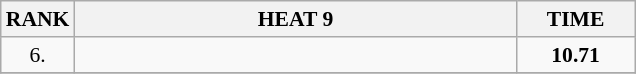<table class="wikitable" style="border-collapse: collapse; font-size: 90%;">
<tr>
<th>RANK</th>
<th style="width: 20em">HEAT 9</th>
<th style="width: 5em">TIME</th>
</tr>
<tr>
<td align="center">6.</td>
<td></td>
<td align="center"><strong>10.71</strong></td>
</tr>
<tr>
</tr>
</table>
